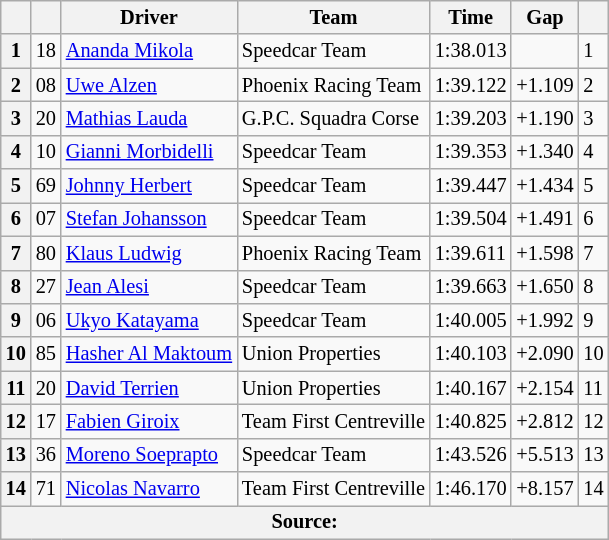<table class="wikitable" style="font-size: 85%">
<tr>
<th></th>
<th></th>
<th>Driver</th>
<th>Team</th>
<th>Time</th>
<th>Gap</th>
<th></th>
</tr>
<tr>
<th>1</th>
<td>18</td>
<td> <a href='#'>Ananda Mikola</a></td>
<td>Speedcar Team</td>
<td>1:38.013</td>
<td></td>
<td>1</td>
</tr>
<tr>
<th>2</th>
<td>08</td>
<td> <a href='#'>Uwe Alzen</a></td>
<td>Phoenix Racing Team</td>
<td>1:39.122</td>
<td>+1.109</td>
<td>2</td>
</tr>
<tr>
<th>3</th>
<td>20</td>
<td> <a href='#'>Mathias Lauda</a></td>
<td>G.P.C. Squadra Corse</td>
<td>1:39.203</td>
<td>+1.190</td>
<td>3</td>
</tr>
<tr>
<th>4</th>
<td>10</td>
<td> <a href='#'>Gianni Morbidelli</a></td>
<td>Speedcar Team</td>
<td>1:39.353</td>
<td>+1.340</td>
<td>4</td>
</tr>
<tr>
<th>5</th>
<td>69</td>
<td> <a href='#'>Johnny Herbert</a></td>
<td>Speedcar Team</td>
<td>1:39.447</td>
<td>+1.434</td>
<td>5</td>
</tr>
<tr>
<th>6</th>
<td>07</td>
<td> <a href='#'>Stefan Johansson</a></td>
<td>Speedcar Team</td>
<td>1:39.504</td>
<td>+1.491</td>
<td>6</td>
</tr>
<tr>
<th>7</th>
<td>80</td>
<td> <a href='#'>Klaus Ludwig</a></td>
<td>Phoenix Racing Team</td>
<td>1:39.611</td>
<td>+1.598</td>
<td>7</td>
</tr>
<tr>
<th>8</th>
<td>27</td>
<td> <a href='#'>Jean Alesi</a></td>
<td>Speedcar Team</td>
<td>1:39.663</td>
<td>+1.650</td>
<td>8</td>
</tr>
<tr>
<th>9</th>
<td>06</td>
<td> <a href='#'>Ukyo Katayama</a></td>
<td>Speedcar Team</td>
<td>1:40.005</td>
<td>+1.992</td>
<td>9</td>
</tr>
<tr>
<th>10</th>
<td>85</td>
<td> <a href='#'>Hasher Al Maktoum</a></td>
<td>Union Properties</td>
<td>1:40.103</td>
<td>+2.090</td>
<td>10</td>
</tr>
<tr>
<th>11</th>
<td>20</td>
<td> <a href='#'>David Terrien</a></td>
<td>Union Properties</td>
<td>1:40.167</td>
<td>+2.154</td>
<td>11</td>
</tr>
<tr>
<th>12</th>
<td>17</td>
<td> <a href='#'>Fabien Giroix</a></td>
<td>Team First Centreville</td>
<td>1:40.825</td>
<td>+2.812</td>
<td>12</td>
</tr>
<tr>
<th>13</th>
<td>36</td>
<td> <a href='#'>Moreno Soeprapto</a></td>
<td>Speedcar Team</td>
<td>1:43.526</td>
<td>+5.513</td>
<td>13</td>
</tr>
<tr>
<th>14</th>
<td>71</td>
<td> <a href='#'>Nicolas Navarro</a></td>
<td>Team First Centreville</td>
<td>1:46.170</td>
<td>+8.157</td>
<td>14</td>
</tr>
<tr>
<th colspan="7">Source:</th>
</tr>
</table>
